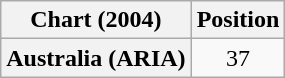<table class="wikitable plainrowheaders" style="text-align:center">
<tr>
<th>Chart (2004)</th>
<th>Position</th>
</tr>
<tr>
<th scope="row">Australia (ARIA)</th>
<td>37</td>
</tr>
</table>
